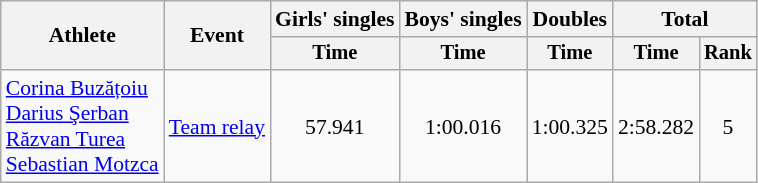<table class="wikitable" style="font-size:90%">
<tr>
<th rowspan="2">Athlete</th>
<th rowspan="2">Event</th>
<th>Girls' singles</th>
<th>Boys' singles</th>
<th>Doubles</th>
<th colspan=2>Total</th>
</tr>
<tr style="font-size:95%">
<th>Time</th>
<th>Time</th>
<th>Time</th>
<th>Time</th>
<th>Rank</th>
</tr>
<tr align=center>
<td align=left><a href='#'>Corina Buzățoiu</a><br><a href='#'>Darius Şerban</a><br><a href='#'>Răzvan Turea</a><br><a href='#'>Sebastian Motzca</a></td>
<td align=left><a href='#'>Team relay</a></td>
<td>57.941</td>
<td>1:00.016</td>
<td>1:00.325</td>
<td>2:58.282</td>
<td>5</td>
</tr>
</table>
